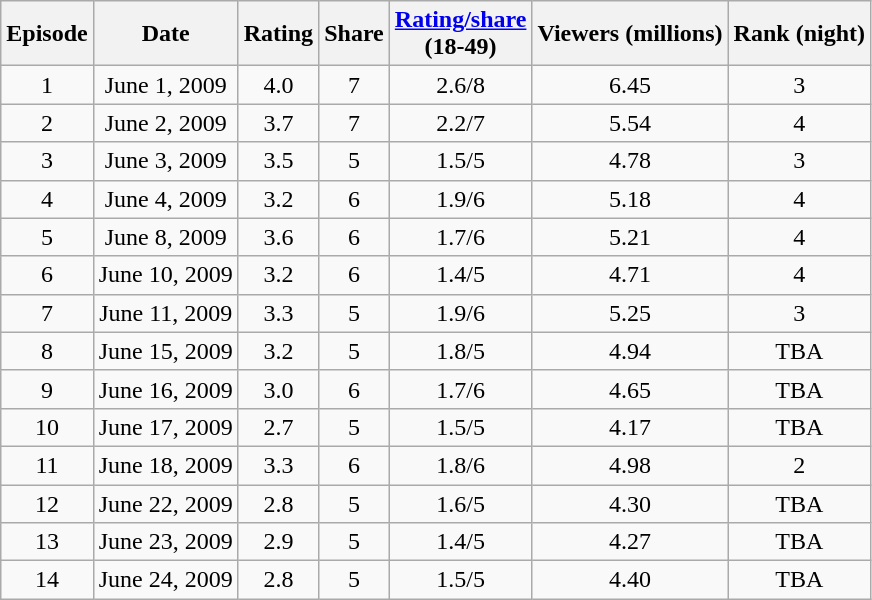<table class="wikitable sortable" style="text-align:center">
<tr>
<th>Episode</th>
<th>Date</th>
<th>Rating</th>
<th>Share</th>
<th><a href='#'>Rating/share</a><br>(18-49)</th>
<th>Viewers (millions)</th>
<th>Rank (night)</th>
</tr>
<tr>
<td>1</td>
<td>June 1, 2009</td>
<td>4.0</td>
<td>7</td>
<td>2.6/8</td>
<td>6.45</td>
<td>3</td>
</tr>
<tr>
<td>2</td>
<td>June 2, 2009</td>
<td>3.7</td>
<td>7</td>
<td>2.2/7</td>
<td>5.54</td>
<td>4</td>
</tr>
<tr>
<td>3</td>
<td>June 3, 2009</td>
<td>3.5</td>
<td>5</td>
<td>1.5/5</td>
<td>4.78</td>
<td>3</td>
</tr>
<tr>
<td>4</td>
<td>June 4, 2009</td>
<td>3.2</td>
<td>6</td>
<td>1.9/6</td>
<td>5.18</td>
<td>4</td>
</tr>
<tr>
<td>5</td>
<td>June 8, 2009</td>
<td>3.6</td>
<td>6</td>
<td>1.7/6</td>
<td>5.21</td>
<td>4</td>
</tr>
<tr>
<td>6</td>
<td>June 10, 2009</td>
<td>3.2</td>
<td>6</td>
<td>1.4/5</td>
<td>4.71</td>
<td>4</td>
</tr>
<tr>
<td>7</td>
<td>June 11, 2009</td>
<td>3.3</td>
<td>5</td>
<td>1.9/6</td>
<td>5.25</td>
<td>3</td>
</tr>
<tr>
<td>8</td>
<td>June 15, 2009</td>
<td>3.2</td>
<td>5</td>
<td>1.8/5</td>
<td>4.94</td>
<td>TBA</td>
</tr>
<tr>
<td>9</td>
<td>June 16, 2009</td>
<td>3.0</td>
<td>6</td>
<td>1.7/6</td>
<td>4.65</td>
<td>TBA</td>
</tr>
<tr>
<td>10</td>
<td>June 17, 2009</td>
<td>2.7</td>
<td>5</td>
<td>1.5/5</td>
<td>4.17</td>
<td>TBA</td>
</tr>
<tr>
<td>11</td>
<td>June 18, 2009</td>
<td>3.3</td>
<td>6</td>
<td>1.8/6</td>
<td>4.98</td>
<td>2</td>
</tr>
<tr>
<td>12</td>
<td>June 22, 2009</td>
<td>2.8</td>
<td>5</td>
<td>1.6/5</td>
<td>4.30</td>
<td>TBA</td>
</tr>
<tr>
<td>13</td>
<td>June 23, 2009</td>
<td>2.9</td>
<td>5</td>
<td>1.4/5</td>
<td>4.27</td>
<td>TBA</td>
</tr>
<tr>
<td>14</td>
<td>June 24, 2009</td>
<td>2.8</td>
<td>5</td>
<td>1.5/5</td>
<td>4.40</td>
<td>TBA</td>
</tr>
</table>
